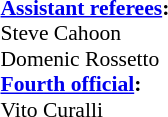<table style="width:100%;font-size:90%">
<tr>
<td><br><strong><a href='#'>Assistant referees</a>:</strong>
<br>Steve Cahoon
<br>Domenic Rossetto
<br><strong><a href='#'>Fourth official</a>:</strong>
<br>Vito Curalli</td>
<td style="width:60%; vertical-align:top"></td>
</tr>
</table>
